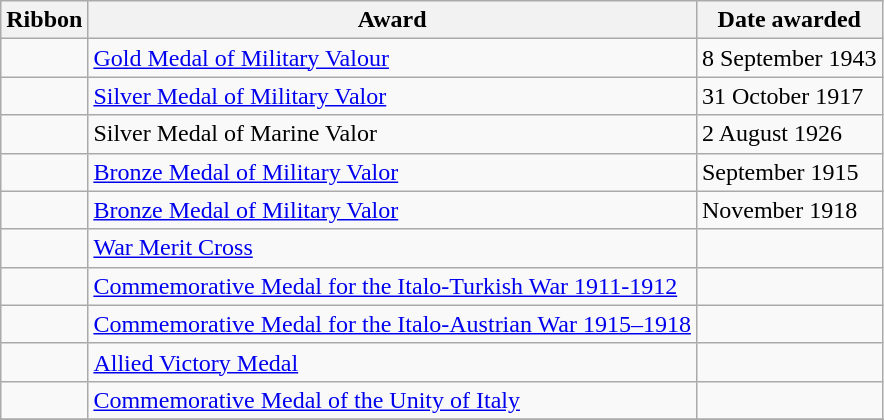<table class="wikitable" style="text-align:left">
<tr>
<th>Ribbon</th>
<th>Award</th>
<th>Date awarded</th>
</tr>
<tr>
<td></td>
<td><a href='#'>Gold Medal of Military Valour</a></td>
<td>8 September 1943</td>
</tr>
<tr>
<td></td>
<td><a href='#'>Silver Medal of Military Valor</a></td>
<td>31 October 1917</td>
</tr>
<tr>
<td></td>
<td>Silver Medal of Marine Valor</td>
<td>2 August 1926</td>
</tr>
<tr>
<td></td>
<td><a href='#'>Bronze Medal of Military Valor</a></td>
<td>September 1915</td>
</tr>
<tr>
<td></td>
<td><a href='#'>Bronze Medal of Military Valor</a></td>
<td>November 1918</td>
</tr>
<tr>
<td></td>
<td><a href='#'>War Merit Cross</a></td>
<td></td>
</tr>
<tr>
<td></td>
<td><a href='#'>Commemorative Medal for the Italo-Turkish War 1911-1912</a></td>
<td></td>
</tr>
<tr>
<td></td>
<td><a href='#'>Commemorative Medal for the Italo-Austrian War 1915–1918</a></td>
<td></td>
</tr>
<tr>
<td></td>
<td><a href='#'>Allied Victory Medal</a></td>
<td></td>
</tr>
<tr>
<td></td>
<td><a href='#'>Commemorative Medal of the Unity of Italy</a></td>
<td></td>
</tr>
<tr>
</tr>
</table>
